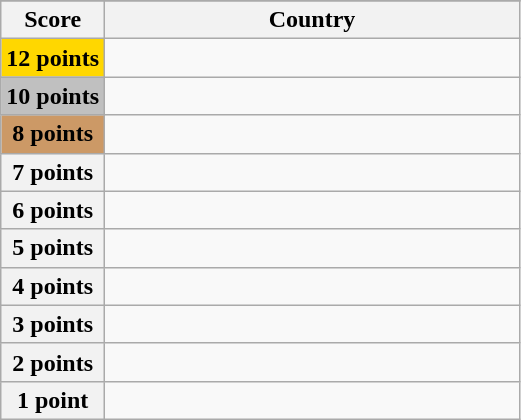<table class="wikitable">
<tr>
</tr>
<tr>
<th scope="col" width="20%">Score</th>
<th scope="col">Country</th>
</tr>
<tr>
<th scope="row" style="background:gold">12 points</th>
<td></td>
</tr>
<tr>
<th scope="row" style="background:silver">10 points</th>
<td></td>
</tr>
<tr>
<th scope="row" style="background:#CC9966">8 points</th>
<td></td>
</tr>
<tr>
<th scope="row">7 points</th>
<td></td>
</tr>
<tr>
<th scope="row">6 points</th>
<td></td>
</tr>
<tr>
<th scope="row">5 points</th>
<td></td>
</tr>
<tr>
<th scope="row">4 points</th>
<td></td>
</tr>
<tr>
<th scope="row">3 points</th>
<td></td>
</tr>
<tr>
<th scope="row">2 points</th>
<td></td>
</tr>
<tr>
<th scope="row">1 point</th>
<td></td>
</tr>
</table>
